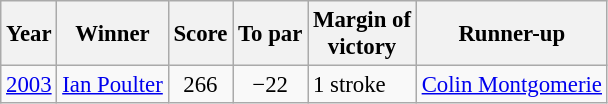<table class=wikitable style="font-size:95%">
<tr>
<th>Year</th>
<th>Winner</th>
<th>Score</th>
<th>To par</th>
<th>Margin of<br>victory</th>
<th>Runner-up</th>
</tr>
<tr>
<td><a href='#'>2003</a></td>
<td> <a href='#'>Ian Poulter</a></td>
<td align=center>266</td>
<td align=center>−22</td>
<td>1 stroke</td>
<td> <a href='#'>Colin Montgomerie</a></td>
</tr>
</table>
